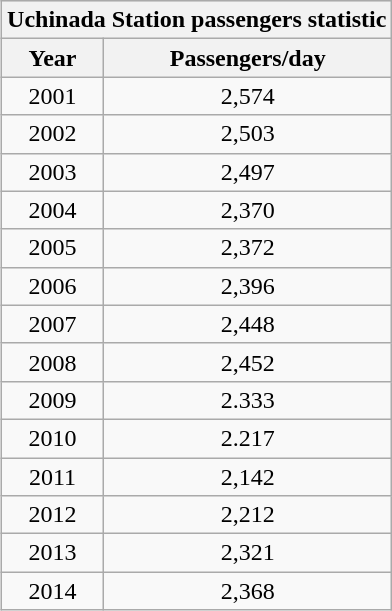<table class="wikitable" style="margin: 1em 0.2em; text-align: center;">
<tr style="background: #ddd;">
<th colspan="2">Uchinada Station passengers statistic</th>
</tr>
<tr>
<th>Year</th>
<th>Passengers/day</th>
</tr>
<tr>
<td>2001</td>
<td>2,574</td>
</tr>
<tr>
<td>2002</td>
<td>2,503</td>
</tr>
<tr>
<td>2003</td>
<td>2,497</td>
</tr>
<tr>
<td>2004</td>
<td>2,370</td>
</tr>
<tr>
<td>2005</td>
<td>2,372</td>
</tr>
<tr>
<td>2006</td>
<td>2,396</td>
</tr>
<tr>
<td>2007</td>
<td>2,448</td>
</tr>
<tr>
<td>2008</td>
<td>2,452</td>
</tr>
<tr>
<td>2009</td>
<td>2.333</td>
</tr>
<tr>
<td>2010</td>
<td>2.217</td>
</tr>
<tr>
<td>2011</td>
<td>2,142</td>
</tr>
<tr>
<td>2012</td>
<td>2,212</td>
</tr>
<tr>
<td>2013</td>
<td>2,321</td>
</tr>
<tr>
<td>2014</td>
<td>2,368</td>
</tr>
</table>
